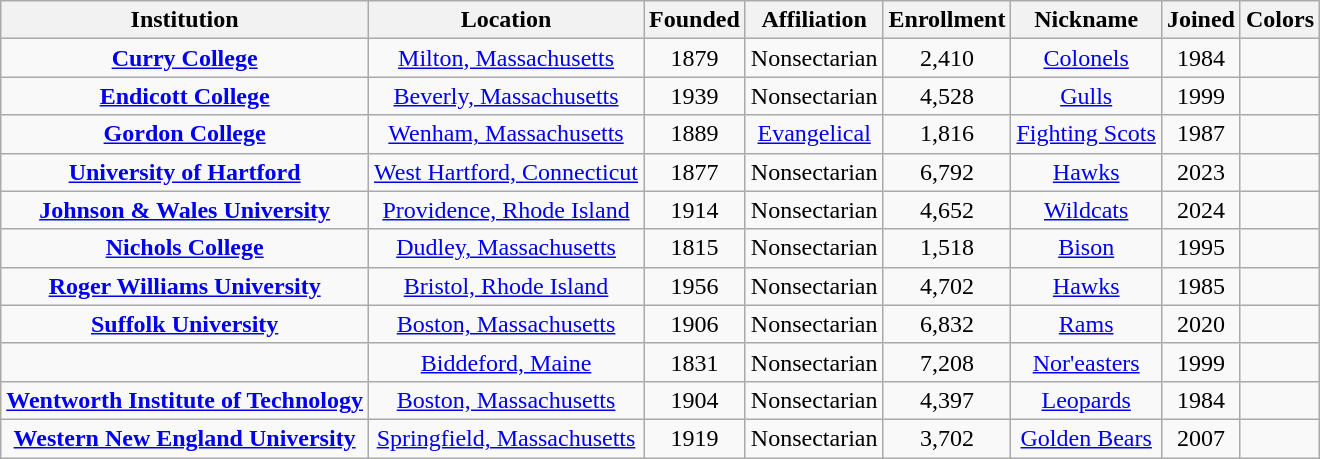<table class="wikitable sortable" style="text-align:center">
<tr>
<th>Institution</th>
<th>Location</th>
<th>Founded</th>
<th>Affiliation</th>
<th>Enrollment</th>
<th>Nickname</th>
<th>Joined</th>
<th>Colors</th>
</tr>
<tr>
<td><strong><a href='#'>Curry College</a></strong></td>
<td><a href='#'>Milton, Massachusetts</a></td>
<td>1879</td>
<td>Nonsectarian</td>
<td>2,410</td>
<td><a href='#'>Colonels</a></td>
<td>1984</td>
<td style="text-align:right;"></td>
</tr>
<tr>
<td><strong><a href='#'>Endicott College</a></strong></td>
<td><a href='#'>Beverly, Massachusetts</a></td>
<td>1939</td>
<td>Nonsectarian</td>
<td>4,528</td>
<td><a href='#'>Gulls</a></td>
<td>1999</td>
<td style="text-align:right;"></td>
</tr>
<tr>
<td><strong><a href='#'>Gordon College</a></strong></td>
<td><a href='#'>Wenham, Massachusetts</a></td>
<td>1889</td>
<td><a href='#'>Evangelical</a></td>
<td>1,816</td>
<td><a href='#'>Fighting Scots</a></td>
<td>1987</td>
<td style="text-align:right;"></td>
</tr>
<tr>
<td><strong><a href='#'>University of Hartford</a></strong></td>
<td><a href='#'>West Hartford, Connecticut</a></td>
<td>1877</td>
<td>Nonsectarian</td>
<td>6,792</td>
<td><a href='#'>Hawks</a></td>
<td>2023</td>
<td style="text-align:right;"></td>
</tr>
<tr>
<td><strong><a href='#'>Johnson & Wales University</a></strong></td>
<td><a href='#'>Providence, Rhode Island</a></td>
<td>1914</td>
<td>Nonsectarian</td>
<td>4,652</td>
<td><a href='#'>Wildcats</a></td>
<td>2024</td>
<td style="text-align:right;"></td>
</tr>
<tr>
<td><strong><a href='#'>Nichols College</a></strong></td>
<td><a href='#'>Dudley, Massachusetts</a></td>
<td>1815</td>
<td>Nonsectarian</td>
<td>1,518</td>
<td><a href='#'>Bison</a></td>
<td>1995</td>
<td style="text-align:right;"></td>
</tr>
<tr>
<td><strong><a href='#'>Roger Williams University</a></strong></td>
<td><a href='#'>Bristol, Rhode Island</a></td>
<td>1956</td>
<td>Nonsectarian</td>
<td>4,702</td>
<td><a href='#'>Hawks</a></td>
<td>1985</td>
<td style="text-align:right;"></td>
</tr>
<tr>
<td><strong><a href='#'>Suffolk University</a></strong></td>
<td><a href='#'>Boston, Massachusetts</a></td>
<td>1906</td>
<td>Nonsectarian</td>
<td>6,832</td>
<td><a href='#'>Rams</a></td>
<td>2020</td>
<td style="text-align:right;"></td>
</tr>
<tr>
<td></td>
<td><a href='#'>Biddeford, Maine</a></td>
<td>1831</td>
<td>Nonsectarian</td>
<td>7,208</td>
<td><a href='#'>Nor'easters</a></td>
<td>1999</td>
<td style="text-align:right;"></td>
</tr>
<tr>
<td><strong><a href='#'>Wentworth Institute of Technology</a></strong></td>
<td><a href='#'>Boston, Massachusetts</a></td>
<td>1904</td>
<td>Nonsectarian</td>
<td>4,397</td>
<td><a href='#'>Leopards</a></td>
<td>1984</td>
<td style="text-align:right;"></td>
</tr>
<tr>
<td><strong><a href='#'>Western New England University</a></strong></td>
<td><a href='#'>Springfield, Massachusetts</a></td>
<td>1919</td>
<td>Nonsectarian</td>
<td>3,702</td>
<td><a href='#'>Golden Bears</a></td>
<td>2007</td>
<td style="text-align:right;"></td>
</tr>
</table>
